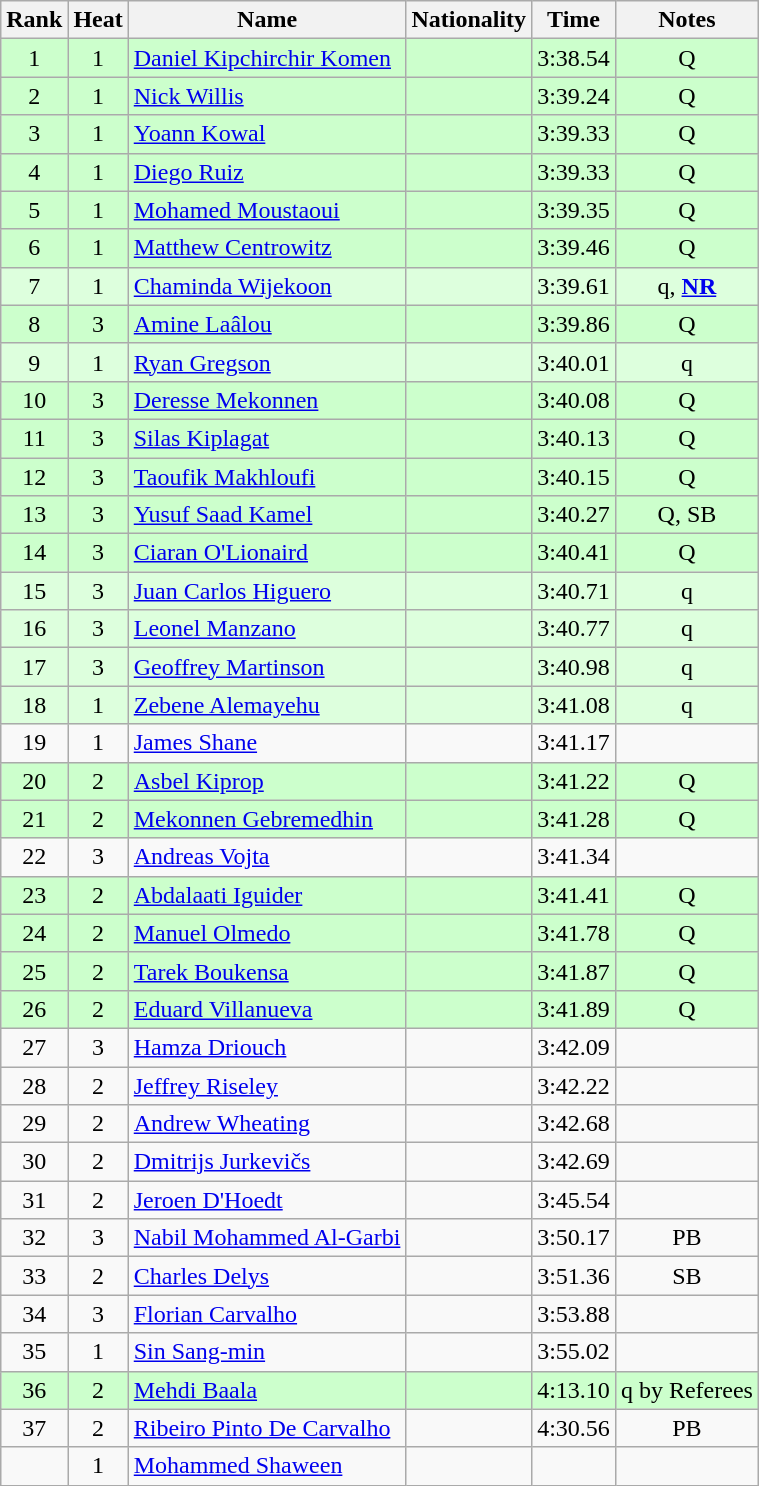<table class="wikitable sortable" style="text-align:center">
<tr>
<th>Rank</th>
<th>Heat</th>
<th>Name</th>
<th>Nationality</th>
<th>Time</th>
<th>Notes</th>
</tr>
<tr bgcolor=ccffcc>
<td>1</td>
<td>1</td>
<td align=left><a href='#'>Daniel Kipchirchir Komen</a></td>
<td align=left></td>
<td>3:38.54</td>
<td>Q</td>
</tr>
<tr bgcolor=ccffcc>
<td>2</td>
<td>1</td>
<td align=left><a href='#'>Nick Willis</a></td>
<td align=left></td>
<td>3:39.24</td>
<td>Q</td>
</tr>
<tr bgcolor=ccffcc>
<td>3</td>
<td>1</td>
<td align=left><a href='#'>Yoann Kowal</a></td>
<td align=left></td>
<td>3:39.33</td>
<td>Q</td>
</tr>
<tr bgcolor=ccffcc>
<td>4</td>
<td>1</td>
<td align=left><a href='#'>Diego Ruiz</a></td>
<td align=left></td>
<td>3:39.33</td>
<td>Q</td>
</tr>
<tr bgcolor=ccffcc>
<td>5</td>
<td>1</td>
<td align=left><a href='#'>Mohamed Moustaoui</a></td>
<td align=left></td>
<td>3:39.35</td>
<td>Q</td>
</tr>
<tr bgcolor=ccffcc>
<td>6</td>
<td>1</td>
<td align=left><a href='#'>Matthew Centrowitz</a></td>
<td align=left></td>
<td>3:39.46</td>
<td>Q</td>
</tr>
<tr bgcolor=ddffdd>
<td>7</td>
<td>1</td>
<td align=left><a href='#'>Chaminda Wijekoon</a></td>
<td align=left></td>
<td>3:39.61</td>
<td>q, <strong><a href='#'>NR</a></strong></td>
</tr>
<tr bgcolor=ccffcc>
<td>8</td>
<td>3</td>
<td align=left><a href='#'>Amine Laâlou</a></td>
<td align=left></td>
<td>3:39.86</td>
<td>Q</td>
</tr>
<tr bgcolor=ddffdd>
<td>9</td>
<td>1</td>
<td align=left><a href='#'>Ryan Gregson</a></td>
<td align=left></td>
<td>3:40.01</td>
<td>q</td>
</tr>
<tr bgcolor=ccffcc>
<td>10</td>
<td>3</td>
<td align=left><a href='#'>Deresse Mekonnen</a></td>
<td align=left></td>
<td>3:40.08</td>
<td>Q</td>
</tr>
<tr bgcolor=ccffcc>
<td>11</td>
<td>3</td>
<td align=left><a href='#'>Silas Kiplagat</a></td>
<td align=left></td>
<td>3:40.13</td>
<td>Q</td>
</tr>
<tr bgcolor=ccffcc>
<td>12</td>
<td>3</td>
<td align=left><a href='#'>Taoufik Makhloufi</a></td>
<td align=left></td>
<td>3:40.15</td>
<td>Q</td>
</tr>
<tr bgcolor=ccffcc>
<td>13</td>
<td>3</td>
<td align=left><a href='#'>Yusuf Saad Kamel</a></td>
<td align=left></td>
<td>3:40.27</td>
<td>Q, SB</td>
</tr>
<tr bgcolor=ccffcc>
<td>14</td>
<td>3</td>
<td align=left><a href='#'>Ciaran O'Lionaird</a></td>
<td align=left></td>
<td>3:40.41</td>
<td>Q</td>
</tr>
<tr bgcolor=ddffdd>
<td>15</td>
<td>3</td>
<td align=left><a href='#'>Juan Carlos Higuero</a></td>
<td align=left></td>
<td>3:40.71</td>
<td>q</td>
</tr>
<tr bgcolor=ddffdd>
<td>16</td>
<td>3</td>
<td align=left><a href='#'>Leonel Manzano</a></td>
<td align=left></td>
<td>3:40.77</td>
<td>q</td>
</tr>
<tr bgcolor=ddffdd>
<td>17</td>
<td>3</td>
<td align=left><a href='#'>Geoffrey Martinson</a></td>
<td align=left></td>
<td>3:40.98</td>
<td>q</td>
</tr>
<tr bgcolor=ddffdd>
<td>18</td>
<td>1</td>
<td align=left><a href='#'>Zebene Alemayehu</a></td>
<td align=left></td>
<td>3:41.08</td>
<td>q</td>
</tr>
<tr>
<td>19</td>
<td>1</td>
<td align=left><a href='#'>James Shane</a></td>
<td align=left></td>
<td>3:41.17</td>
<td></td>
</tr>
<tr bgcolor=ccffcc>
<td>20</td>
<td>2</td>
<td align=left><a href='#'>Asbel Kiprop</a></td>
<td align=left></td>
<td>3:41.22</td>
<td>Q</td>
</tr>
<tr bgcolor=ccffcc>
<td>21</td>
<td>2</td>
<td align=left><a href='#'>Mekonnen Gebremedhin</a></td>
<td align=left></td>
<td>3:41.28</td>
<td>Q</td>
</tr>
<tr>
<td>22</td>
<td>3</td>
<td align=left><a href='#'>Andreas Vojta</a></td>
<td align=left></td>
<td>3:41.34</td>
<td></td>
</tr>
<tr bgcolor=ccffcc>
<td>23</td>
<td>2</td>
<td align=left><a href='#'>Abdalaati Iguider</a></td>
<td align=left></td>
<td>3:41.41</td>
<td>Q</td>
</tr>
<tr bgcolor=ccffcc>
<td>24</td>
<td>2</td>
<td align=left><a href='#'>Manuel Olmedo</a></td>
<td align=left></td>
<td>3:41.78</td>
<td>Q</td>
</tr>
<tr bgcolor=ccffcc>
<td>25</td>
<td>2</td>
<td align=left><a href='#'>Tarek Boukensa</a></td>
<td align=left></td>
<td>3:41.87</td>
<td>Q</td>
</tr>
<tr bgcolor=ccffcc>
<td>26</td>
<td>2</td>
<td align=left><a href='#'>Eduard Villanueva</a></td>
<td align=left></td>
<td>3:41.89</td>
<td>Q</td>
</tr>
<tr>
<td>27</td>
<td>3</td>
<td align=left><a href='#'>Hamza Driouch</a></td>
<td align=left></td>
<td>3:42.09</td>
<td></td>
</tr>
<tr>
<td>28</td>
<td>2</td>
<td align=left><a href='#'>Jeffrey Riseley</a></td>
<td align=left></td>
<td>3:42.22</td>
<td></td>
</tr>
<tr>
<td>29</td>
<td>2</td>
<td align=left><a href='#'>Andrew Wheating</a></td>
<td align=left></td>
<td>3:42.68</td>
<td></td>
</tr>
<tr>
<td>30</td>
<td>2</td>
<td align=left><a href='#'>Dmitrijs Jurkevičs</a></td>
<td align=left></td>
<td>3:42.69</td>
<td></td>
</tr>
<tr>
<td>31</td>
<td>2</td>
<td align=left><a href='#'>Jeroen D'Hoedt</a></td>
<td align=left></td>
<td>3:45.54</td>
<td></td>
</tr>
<tr>
<td>32</td>
<td>3</td>
<td align=left><a href='#'>Nabil Mohammed Al-Garbi</a></td>
<td align=left></td>
<td>3:50.17</td>
<td>PB</td>
</tr>
<tr>
<td>33</td>
<td>2</td>
<td align=left><a href='#'>Charles Delys</a></td>
<td align=left></td>
<td>3:51.36</td>
<td>SB</td>
</tr>
<tr>
<td>34</td>
<td>3</td>
<td align=left><a href='#'>Florian Carvalho</a></td>
<td align=left></td>
<td>3:53.88</td>
<td></td>
</tr>
<tr>
<td>35</td>
<td>1</td>
<td align=left><a href='#'>Sin Sang-min</a></td>
<td align=left></td>
<td>3:55.02</td>
<td></td>
</tr>
<tr bgcolor=ccffcc>
<td>36</td>
<td>2</td>
<td align=left><a href='#'>Mehdi Baala</a></td>
<td align=left></td>
<td>4:13.10</td>
<td>q by Referees</td>
</tr>
<tr>
<td>37</td>
<td>2</td>
<td align=left><a href='#'>Ribeiro Pinto De Carvalho</a></td>
<td align=left></td>
<td>4:30.56</td>
<td>PB</td>
</tr>
<tr>
<td></td>
<td>1</td>
<td align=left><a href='#'>Mohammed Shaween</a></td>
<td align=left></td>
<td></td>
<td></td>
</tr>
</table>
